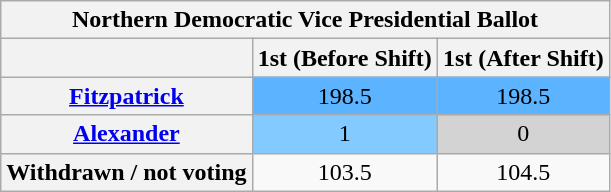<table class="wikitable sortable" style="text-align:center">
<tr>
<th colspan="3"><strong>Northern Democratic Vice Presidential Ballot</strong></th>
</tr>
<tr>
<th></th>
<th>1st (Before Shift)</th>
<th>1st (After Shift)</th>
</tr>
<tr>
<th><a href='#'>Fitzpatrick</a></th>
<td style="background:#5cb3ff">198.5</td>
<td style="background:#5cb3ff">198.5</td>
</tr>
<tr>
<th><a href='#'>Alexander</a></th>
<td style="background:#82caff">1</td>
<td style="background:#d3d3d3">0</td>
</tr>
<tr>
<th>Withdrawn / not voting</th>
<td>103.5</td>
<td>104.5</td>
</tr>
</table>
